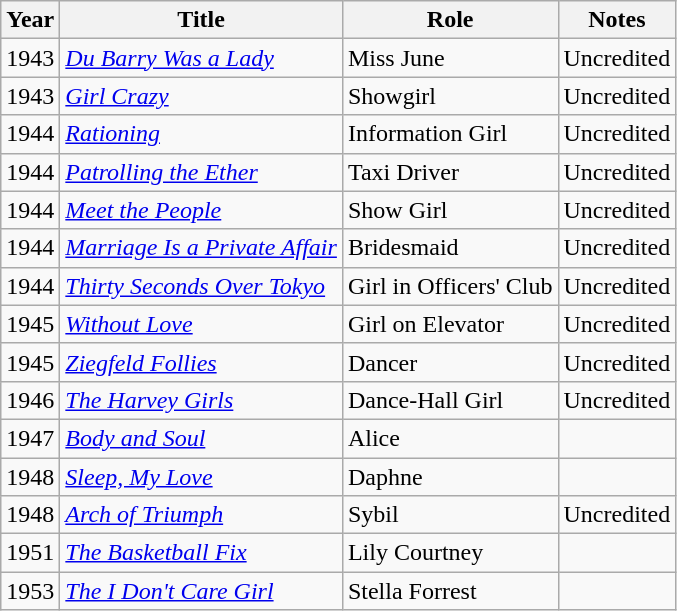<table class="wikitable">
<tr>
<th>Year</th>
<th>Title</th>
<th>Role</th>
<th>Notes</th>
</tr>
<tr>
<td>1943</td>
<td><em><a href='#'>Du Barry Was a Lady</a></em></td>
<td>Miss June</td>
<td>Uncredited</td>
</tr>
<tr>
<td>1943</td>
<td><em><a href='#'>Girl Crazy</a></em></td>
<td>Showgirl</td>
<td>Uncredited</td>
</tr>
<tr>
<td>1944</td>
<td><em><a href='#'>Rationing</a></em></td>
<td>Information Girl</td>
<td>Uncredited</td>
</tr>
<tr>
<td>1944</td>
<td><em><a href='#'>Patrolling the Ether</a></em></td>
<td>Taxi Driver</td>
<td>Uncredited</td>
</tr>
<tr>
<td>1944</td>
<td><em><a href='#'>Meet the People</a></em></td>
<td>Show Girl</td>
<td>Uncredited</td>
</tr>
<tr>
<td>1944</td>
<td><em><a href='#'>Marriage Is a Private Affair</a></em></td>
<td>Bridesmaid</td>
<td>Uncredited</td>
</tr>
<tr>
<td>1944</td>
<td><em><a href='#'>Thirty Seconds Over Tokyo</a></em></td>
<td>Girl in Officers' Club</td>
<td>Uncredited</td>
</tr>
<tr>
<td>1945</td>
<td><em><a href='#'>Without Love</a></em></td>
<td>Girl on Elevator</td>
<td>Uncredited</td>
</tr>
<tr>
<td>1945</td>
<td><em><a href='#'>Ziegfeld Follies</a></em></td>
<td>Dancer</td>
<td>Uncredited</td>
</tr>
<tr>
<td>1946</td>
<td><em><a href='#'>The Harvey Girls</a></em></td>
<td>Dance-Hall Girl</td>
<td>Uncredited</td>
</tr>
<tr>
<td>1947</td>
<td><em><a href='#'>Body and Soul</a></em></td>
<td>Alice</td>
<td></td>
</tr>
<tr>
<td>1948</td>
<td><em><a href='#'>Sleep, My Love</a></em></td>
<td>Daphne</td>
<td></td>
</tr>
<tr>
<td>1948</td>
<td><em><a href='#'>Arch of Triumph</a></em></td>
<td>Sybil</td>
<td>Uncredited</td>
</tr>
<tr>
<td>1951</td>
<td><em><a href='#'>The Basketball Fix</a></em></td>
<td>Lily Courtney</td>
<td></td>
</tr>
<tr>
<td>1953</td>
<td><em><a href='#'>The I Don't Care Girl</a></em></td>
<td>Stella Forrest</td>
<td></td>
</tr>
</table>
